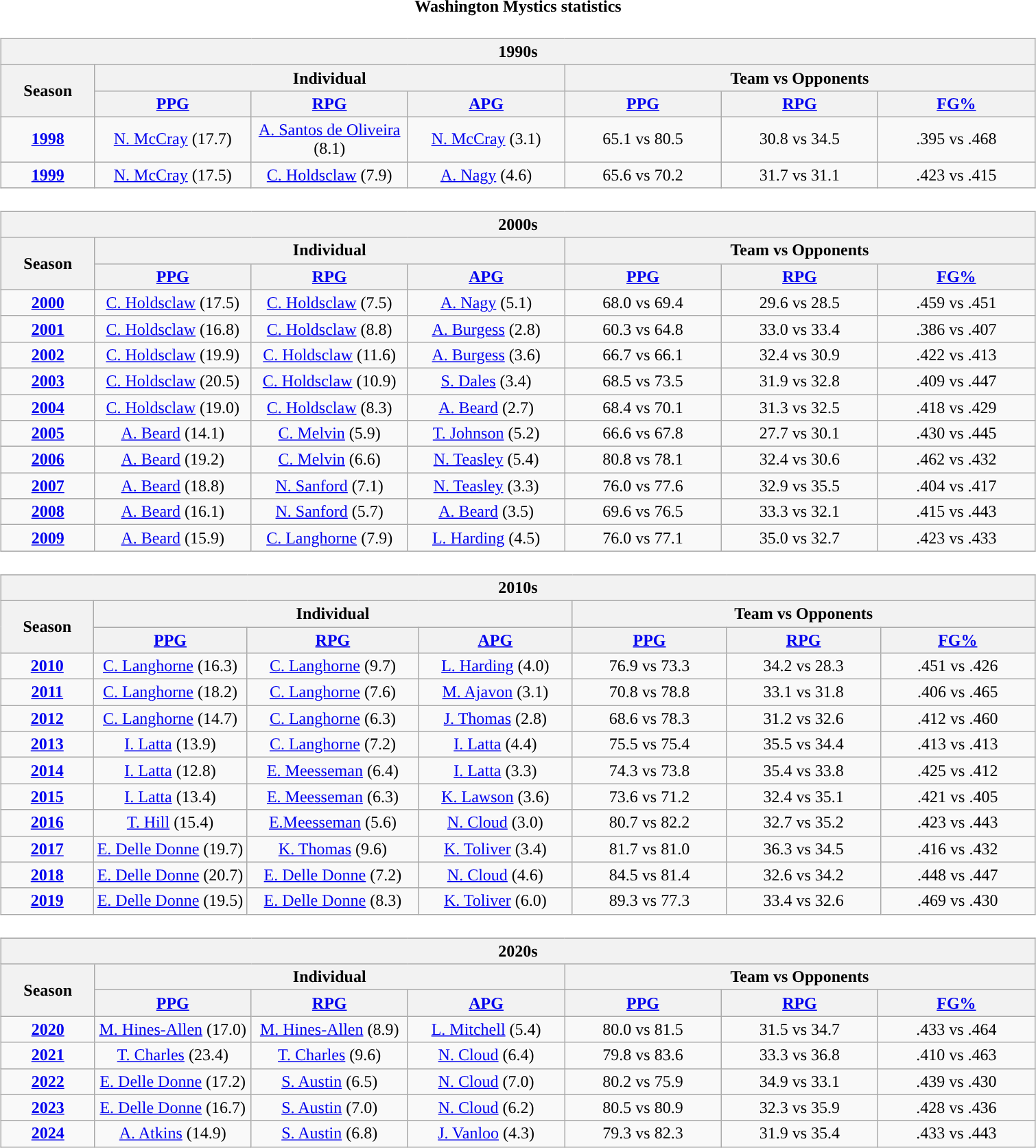<table class="toccolours"  style="width:80%; clear:both; margin:1.5em auto; text-align:center;">
<tr>
<th colspan="2">Washington Mystics statistics</th>
</tr>
<tr valign="top">
<td><br><table class="wikitable collapsible collapsed" style="width:100%; margin:auto">
<tr>
<th colspan=7>1990s</th>
</tr>
<tr>
<th style="width:4%;" rowspan="2">Season</th>
<th style="width:16%;" colspan="3">Individual</th>
<th style="width:16%;" colspan="3">Team vs Opponents</th>
</tr>
<tr>
<th style="width:8%;"><a href='#'>PPG</a></th>
<th style="width:8%;"><a href='#'>RPG</a></th>
<th style="width:8%;"><a href='#'>APG</a></th>
<th style="width:8%;"><a href='#'>PPG</a></th>
<th style="width:8%;"><a href='#'>RPG</a></th>
<th style="width:8%;"><a href='#'>FG%</a></th>
</tr>
<tr>
<td><strong><a href='#'>1998</a></strong></td>
<td><a href='#'>N. McCray</a> (17.7)</td>
<td><a href='#'>A. Santos de Oliveira</a> (8.1)</td>
<td><a href='#'>N. McCray</a> (3.1)</td>
<td>65.1 vs 80.5</td>
<td>30.8 vs 34.5</td>
<td>.395 vs .468</td>
</tr>
<tr>
<td><strong><a href='#'>1999</a></strong></td>
<td><a href='#'>N. McCray</a> (17.5)</td>
<td><a href='#'>C. Holdsclaw</a> (7.9)</td>
<td><a href='#'>A. Nagy</a> (4.6)</td>
<td>65.6 vs 70.2</td>
<td>31.7 vs 31.1</td>
<td>.423 vs .415</td>
</tr>
</table>
</td>
</tr>
<tr>
<td><br><table class="wikitable collapsible collapsed" style="width:100%; margin:auto">
<tr>
<th colspan=7>2000s</th>
</tr>
<tr>
<th style="width:4%;" rowspan="2">Season</th>
<th style="width:16%;" colspan="3">Individual</th>
<th style="width:16%;" colspan="3">Team vs Opponents</th>
</tr>
<tr>
<th style="width:8%;"><a href='#'>PPG</a></th>
<th style="width:8%;"><a href='#'>RPG</a></th>
<th style="width:8%;"><a href='#'>APG</a></th>
<th style="width:8%;"><a href='#'>PPG</a></th>
<th style="width:8%;"><a href='#'>RPG</a></th>
<th style="width:8%;"><a href='#'>FG%</a></th>
</tr>
<tr>
<td><strong><a href='#'>2000</a></strong></td>
<td><a href='#'>C. Holdsclaw</a> (17.5)</td>
<td><a href='#'>C. Holdsclaw</a> (7.5)</td>
<td><a href='#'>A. Nagy</a> (5.1)</td>
<td>68.0 vs 69.4</td>
<td>29.6 vs 28.5</td>
<td>.459 vs .451</td>
</tr>
<tr>
<td><strong><a href='#'>2001</a></strong></td>
<td><a href='#'>C. Holdsclaw</a> (16.8)</td>
<td><a href='#'>C. Holdsclaw</a> (8.8)</td>
<td><a href='#'>A. Burgess</a> (2.8)</td>
<td>60.3 vs 64.8</td>
<td>33.0 vs 33.4</td>
<td>.386 vs .407</td>
</tr>
<tr>
<td><strong><a href='#'>2002</a></strong></td>
<td><a href='#'>C. Holdsclaw</a> (19.9)</td>
<td><a href='#'>C. Holdsclaw</a> (11.6)</td>
<td><a href='#'>A. Burgess</a> (3.6)</td>
<td>66.7 vs 66.1</td>
<td>32.4 vs 30.9</td>
<td>.422 vs .413</td>
</tr>
<tr>
<td><strong><a href='#'>2003</a></strong></td>
<td><a href='#'>C. Holdsclaw</a> (20.5)</td>
<td><a href='#'>C. Holdsclaw</a> (10.9)</td>
<td><a href='#'>S. Dales</a> (3.4)</td>
<td>68.5 vs 73.5</td>
<td>31.9 vs 32.8</td>
<td>.409 vs .447</td>
</tr>
<tr>
<td><strong><a href='#'>2004</a></strong></td>
<td><a href='#'>C. Holdsclaw</a> (19.0)</td>
<td><a href='#'>C. Holdsclaw</a> (8.3)</td>
<td><a href='#'>A. Beard</a> (2.7)</td>
<td>68.4 vs 70.1</td>
<td>31.3 vs 32.5</td>
<td>.418 vs .429</td>
</tr>
<tr>
<td><strong><a href='#'>2005</a></strong></td>
<td><a href='#'>A. Beard</a> (14.1)</td>
<td><a href='#'>C. Melvin</a> (5.9)</td>
<td><a href='#'>T. Johnson</a> (5.2)</td>
<td>66.6 vs 67.8</td>
<td>27.7 vs 30.1</td>
<td>.430 vs .445</td>
</tr>
<tr>
<td><strong><a href='#'>2006</a></strong></td>
<td><a href='#'>A. Beard</a> (19.2)</td>
<td><a href='#'>C. Melvin</a> (6.6)</td>
<td><a href='#'>N. Teasley</a> (5.4)</td>
<td>80.8 vs 78.1</td>
<td>32.4 vs 30.6</td>
<td>.462 vs .432</td>
</tr>
<tr>
<td><strong><a href='#'>2007</a></strong></td>
<td><a href='#'>A. Beard</a> (18.8)</td>
<td><a href='#'>N. Sanford</a> (7.1)</td>
<td><a href='#'>N. Teasley</a> (3.3)</td>
<td>76.0 vs 77.6</td>
<td>32.9 vs 35.5</td>
<td>.404 vs .417</td>
</tr>
<tr>
<td><strong><a href='#'>2008</a></strong></td>
<td><a href='#'>A. Beard</a> (16.1)</td>
<td><a href='#'>N. Sanford</a> (5.7)</td>
<td><a href='#'>A. Beard</a> (3.5)</td>
<td>69.6 vs 76.5</td>
<td>33.3 vs 32.1</td>
<td>.415 vs .443</td>
</tr>
<tr>
<td><strong><a href='#'>2009</a></strong></td>
<td><a href='#'>A. Beard</a> (15.9)</td>
<td><a href='#'>C. Langhorne</a> (7.9)</td>
<td><a href='#'>L. Harding</a> (4.5)</td>
<td>76.0 vs 77.1</td>
<td>35.0 vs 32.7</td>
<td>.423 vs .433</td>
</tr>
</table>
</td>
</tr>
<tr>
<td><br><table class="wikitable collapsible collapsed" style="width:100%; margin:auto">
<tr>
<th colspan=7>2010s</th>
</tr>
<tr>
<th style="width:4%;" rowspan="2">Season</th>
<th style="width:16%;" colspan="3">Individual</th>
<th style="width:16%;" colspan="3">Team vs Opponents</th>
</tr>
<tr>
<th style="width:8%;"><a href='#'>PPG</a></th>
<th style="width:8%;"><a href='#'>RPG</a></th>
<th style="width:8%;"><a href='#'>APG</a></th>
<th style="width:8%;"><a href='#'>PPG</a></th>
<th style="width:8%;"><a href='#'>RPG</a></th>
<th style="width:8%;"><a href='#'>FG%</a></th>
</tr>
<tr>
<td><strong><a href='#'>2010</a></strong></td>
<td><a href='#'>C. Langhorne</a> (16.3)</td>
<td><a href='#'>C. Langhorne</a> (9.7)</td>
<td><a href='#'>L. Harding</a> (4.0)</td>
<td>76.9 vs 73.3</td>
<td>34.2 vs 28.3</td>
<td>.451 vs .426</td>
</tr>
<tr>
<td><strong><a href='#'>2011</a></strong></td>
<td><a href='#'>C. Langhorne</a> (18.2)</td>
<td><a href='#'>C. Langhorne</a> (7.6)</td>
<td><a href='#'>M. Ajavon</a> (3.1)</td>
<td>70.8 vs 78.8</td>
<td>33.1 vs 31.8</td>
<td>.406 vs .465</td>
</tr>
<tr>
<td><strong><a href='#'>2012</a></strong></td>
<td><a href='#'>C. Langhorne</a> (14.7)</td>
<td><a href='#'>C. Langhorne</a> (6.3)</td>
<td><a href='#'>J. Thomas</a> (2.8)</td>
<td>68.6 vs 78.3</td>
<td>31.2 vs 32.6</td>
<td>.412 vs .460</td>
</tr>
<tr>
<td><strong><a href='#'>2013</a></strong></td>
<td><a href='#'>I. Latta</a> (13.9)</td>
<td><a href='#'>C. Langhorne</a> (7.2)</td>
<td><a href='#'>I. Latta</a> (4.4)</td>
<td>75.5 vs 75.4</td>
<td>35.5 vs 34.4</td>
<td>.413 vs .413</td>
</tr>
<tr>
<td><strong><a href='#'>2014</a></strong></td>
<td><a href='#'>I. Latta</a> (12.8)</td>
<td><a href='#'>E. Meesseman</a> (6.4)</td>
<td><a href='#'>I. Latta</a> (3.3)</td>
<td>74.3 vs 73.8</td>
<td>35.4 vs 33.8</td>
<td>.425 vs .412</td>
</tr>
<tr>
<td><strong><a href='#'>2015</a></strong></td>
<td><a href='#'>I. Latta</a> (13.4)</td>
<td><a href='#'>E. Meesseman</a> (6.3)</td>
<td><a href='#'>K. Lawson</a> (3.6)</td>
<td>73.6 vs 71.2</td>
<td>32.4 vs 35.1</td>
<td>.421 vs .405</td>
</tr>
<tr>
<td><strong><a href='#'>2016</a></strong></td>
<td><a href='#'>T. Hill</a> (15.4)</td>
<td><a href='#'>E.Meesseman</a> (5.6)</td>
<td><a href='#'>N. Cloud</a> (3.0)</td>
<td>80.7 vs 82.2</td>
<td>32.7 vs 35.2</td>
<td>.423 vs .443</td>
</tr>
<tr>
<td><strong><a href='#'>2017</a></strong></td>
<td><a href='#'>E. Delle Donne</a> (19.7)</td>
<td><a href='#'>K. Thomas</a> (9.6)</td>
<td><a href='#'>K. Toliver</a> (3.4)</td>
<td>81.7 vs 81.0</td>
<td>36.3 vs 34.5</td>
<td>.416 vs .432</td>
</tr>
<tr>
<td><strong><a href='#'>2018</a></strong></td>
<td><a href='#'>E. Delle Donne</a> (20.7)</td>
<td><a href='#'>E. Delle Donne</a> (7.2)</td>
<td><a href='#'>N. Cloud</a> (4.6)</td>
<td>84.5 vs 81.4</td>
<td>32.6 vs 34.2</td>
<td>.448 vs .447</td>
</tr>
<tr>
<td><strong><a href='#'>2019</a></strong></td>
<td><a href='#'>E. Delle Donne</a> (19.5)</td>
<td><a href='#'>E. Delle Donne</a> (8.3)</td>
<td><a href='#'>K. Toliver</a> (6.0)</td>
<td>89.3 vs 77.3</td>
<td>33.4 vs 32.6</td>
<td>.469 vs .430</td>
</tr>
</table>
</td>
</tr>
<tr>
<td><br><table class="wikitable collapsible" style="width:100%; margin:auto">
<tr>
<th colspan=7>2020s</th>
</tr>
<tr>
<th style="width:4%;" rowspan="2">Season</th>
<th style="width:16%;" colspan="3">Individual</th>
<th style="width:16%;" colspan="3">Team vs Opponents</th>
</tr>
<tr>
<th style="width:8%;"><a href='#'>PPG</a></th>
<th style="width:8%;"><a href='#'>RPG</a></th>
<th style="width:8%;"><a href='#'>APG</a></th>
<th style="width:8%;"><a href='#'>PPG</a></th>
<th style="width:8%;"><a href='#'>RPG</a></th>
<th style="width:8%;"><a href='#'>FG%</a></th>
</tr>
<tr>
<td><strong><a href='#'>2020</a></strong></td>
<td><a href='#'>M. Hines-Allen</a> (17.0)</td>
<td><a href='#'>M. Hines-Allen</a> (8.9)</td>
<td><a href='#'>L. Mitchell</a> (5.4)</td>
<td>80.0 vs 81.5</td>
<td>31.5 vs 34.7</td>
<td>.433 vs .464</td>
</tr>
<tr>
<td><strong><a href='#'>2021</a></strong></td>
<td><a href='#'>T. Charles</a> (23.4)</td>
<td><a href='#'>T. Charles</a> (9.6)</td>
<td><a href='#'>N. Cloud</a> (6.4)</td>
<td>79.8 vs 83.6</td>
<td>33.3 vs 36.8</td>
<td>.410 vs .463</td>
</tr>
<tr>
<td><strong><a href='#'>2022</a></strong></td>
<td><a href='#'>E. Delle Donne</a> (17.2)</td>
<td><a href='#'>S. Austin</a> (6.5)</td>
<td><a href='#'>N. Cloud</a> (7.0)</td>
<td>80.2 vs 75.9</td>
<td>34.9 vs 33.1</td>
<td>.439 vs .430</td>
</tr>
<tr>
<td><strong><a href='#'>2023</a></strong></td>
<td><a href='#'>E. Delle Donne</a> (16.7)</td>
<td><a href='#'>S. Austin</a> (7.0)</td>
<td><a href='#'>N. Cloud</a> (6.2)</td>
<td>80.5 vs 80.9</td>
<td>32.3 vs 35.9</td>
<td>.428 vs .436</td>
</tr>
<tr>
<td><strong><a href='#'>2024</a></strong></td>
<td><a href='#'>A. Atkins</a> (14.9)</td>
<td><a href='#'>S. Austin</a> (6.8)</td>
<td><a href='#'>J. Vanloo</a> (4.3)</td>
<td>79.3 vs 82.3</td>
<td>31.9 vs 35.4</td>
<td>.433 vs .443</td>
</tr>
</table>
</td>
</tr>
</table>
